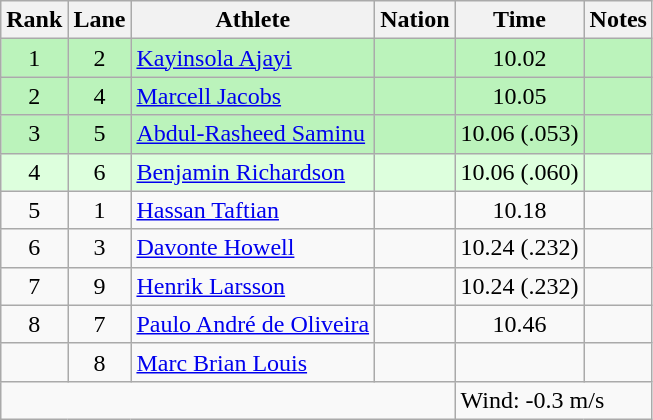<table class="wikitable sortable" style="text-align:center;">
<tr>
<th scope="col">Rank</th>
<th scope="col">Lane</th>
<th scope="col">Athlete</th>
<th scope="col">Nation</th>
<th scope="col">Time</th>
<th scope="col">Notes</th>
</tr>
<tr bgcolor="#bbf3bb">
<td>1</td>
<td>2</td>
<td align=left><a href='#'>Kayinsola Ajayi</a></td>
<td align=left></td>
<td>10.02</td>
<td></td>
</tr>
<tr bgcolor="#bbf3bb">
<td>2</td>
<td>4</td>
<td align=left><a href='#'>Marcell Jacobs</a></td>
<td align=left></td>
<td>10.05</td>
<td></td>
</tr>
<tr bgcolor="#bbf3bb">
<td>3</td>
<td>5</td>
<td align=left><a href='#'>Abdul-Rasheed Saminu</a></td>
<td align=left></td>
<td>10.06 (.053)</td>
<td></td>
</tr>
<tr bgcolor="#ddffdd">
<td>4</td>
<td>6</td>
<td align=left><a href='#'>Benjamin Richardson</a></td>
<td align=left></td>
<td>10.06 (.060)</td>
<td></td>
</tr>
<tr>
<td>5</td>
<td>1</td>
<td align=left><a href='#'>Hassan Taftian</a></td>
<td align=left></td>
<td>10.18</td>
<td></td>
</tr>
<tr>
<td>6</td>
<td>3</td>
<td align=left><a href='#'>Davonte Howell</a></td>
<td align=left></td>
<td>10.24 (.232)</td>
<td></td>
</tr>
<tr>
<td>7</td>
<td>9</td>
<td align=left><a href='#'>Henrik Larsson</a></td>
<td align=left></td>
<td>10.24 (.232)</td>
<td></td>
</tr>
<tr>
<td>8</td>
<td>7</td>
<td align=left><a href='#'>Paulo André de Oliveira</a></td>
<td align=left></td>
<td>10.46</td>
<td></td>
</tr>
<tr>
<td></td>
<td>8</td>
<td align=left><a href='#'>Marc Brian Louis</a></td>
<td align=left></td>
<td></td>
<td></td>
</tr>
<tr class="sortbottom">
<td colspan="4"></td>
<td colspan="2" style="text-align:left;">Wind: -0.3 m/s</td>
</tr>
</table>
